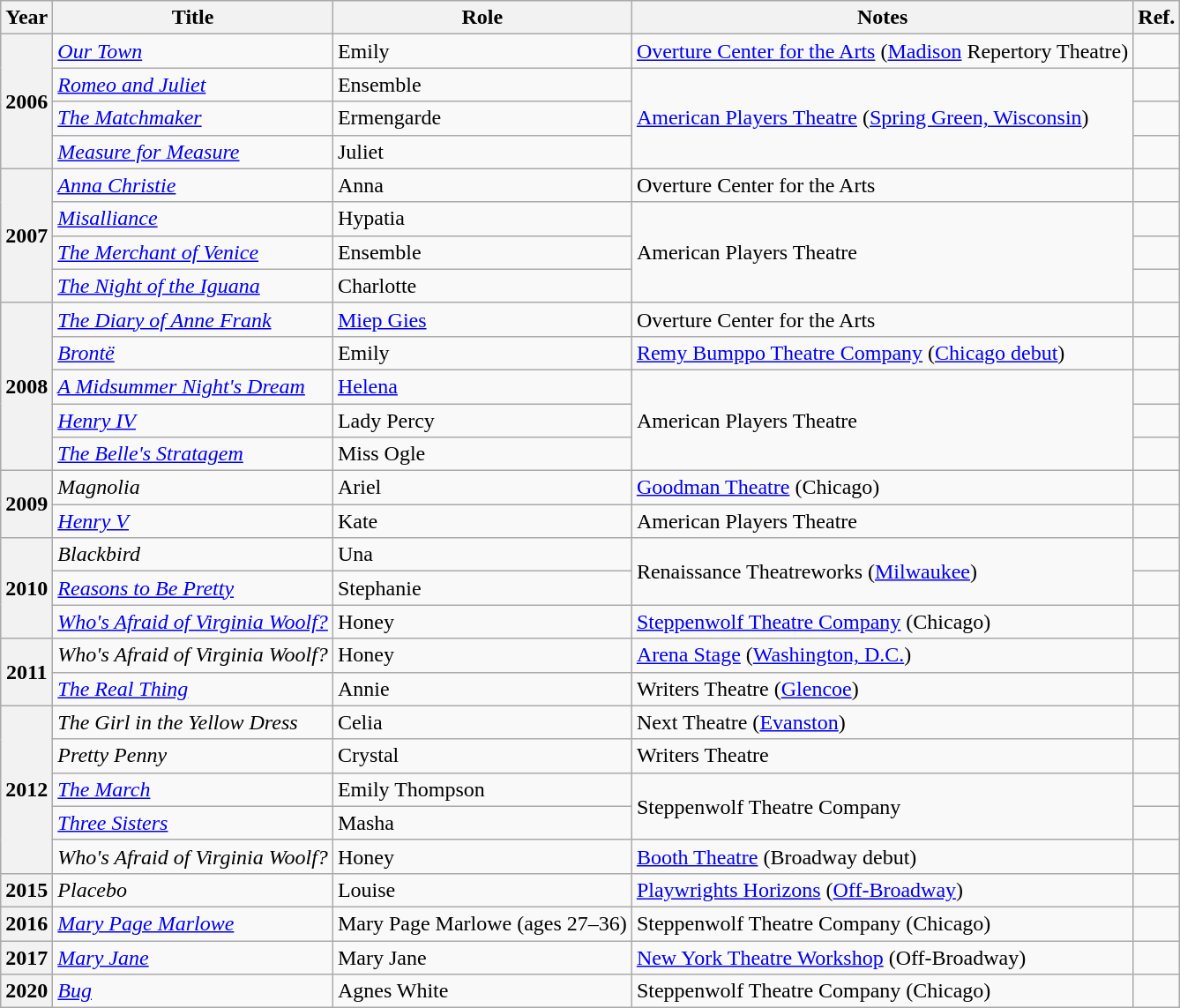<table class="wikitable plainrowheaders sortable">
<tr>
<th scope="col">Year</th>
<th scope="col">Title</th>
<th scope="col">Role</th>
<th scope="col" class="unsortable">Notes</th>
<th scope="col" class="unsortable">Ref.</th>
</tr>
<tr>
<th scope="row" rowspan="4">2006</th>
<td><em><a href='#'>Our Town</a></em></td>
<td>Emily</td>
<td><a href='#'>Overture Center for the Arts</a> (<a href='#'>Madison</a> Repertory Theatre)</td>
<td></td>
</tr>
<tr>
<td><em><a href='#'>Romeo and Juliet</a></em></td>
<td>Ensemble</td>
<td rowspan="3"><a href='#'>American Players Theatre</a> (<a href='#'>Spring Green, Wisconsin</a>)</td>
<td></td>
</tr>
<tr>
<td data-sort-value="Matchmaker, The"><em><a href='#'>The Matchmaker</a></em></td>
<td>Ermengarde</td>
<td></td>
</tr>
<tr>
<td><em><a href='#'>Measure for Measure</a></em></td>
<td>Juliet</td>
<td></td>
</tr>
<tr>
<th scope="row" rowspan="4">2007</th>
<td><em><a href='#'>Anna Christie</a></em></td>
<td>Anna</td>
<td>Overture Center for the Arts</td>
<td></td>
</tr>
<tr>
<td><em><a href='#'>Misalliance</a></em></td>
<td>Hypatia</td>
<td rowspan="3">American Players Theatre</td>
<td></td>
</tr>
<tr>
<td data-sort-value="Merchant of Venice, The"><em><a href='#'>The Merchant of Venice</a></em></td>
<td>Ensemble</td>
<td></td>
</tr>
<tr>
<td><em><a href='#'>The Night of the Iguana</a></em></td>
<td>Charlotte</td>
<td></td>
</tr>
<tr>
<th scope="row" rowspan="5">2008</th>
<td data-sort-value="Diary of Anne Frank, The"><em><a href='#'>The Diary of Anne Frank</a></em></td>
<td><a href='#'>Miep Gies</a></td>
<td>Overture Center for the Arts</td>
<td></td>
</tr>
<tr>
<td><em><a href='#'>Brontë</a></em></td>
<td>Emily</td>
<td><a href='#'>Remy Bumppo Theatre Company</a> (<a href='#'>Chicago debut</a>)</td>
<td></td>
</tr>
<tr>
<td data-sort-value="Midsummer Night's Dream, A"><em><a href='#'>A Midsummer Night's Dream</a></em></td>
<td><a href='#'>Helena</a></td>
<td rowspan="3">American Players Theatre</td>
<td></td>
</tr>
<tr>
<td><em><a href='#'>Henry IV</a></em></td>
<td>Lady Percy</td>
<td></td>
</tr>
<tr>
<td data-sort-value="Belle's Stratagem, The"><em><a href='#'>The Belle's Stratagem</a></em></td>
<td>Miss Ogle</td>
<td></td>
</tr>
<tr>
<th scope="row" rowspan="2">2009</th>
<td><em>Magnolia</em></td>
<td>Ariel</td>
<td><a href='#'>Goodman Theatre</a> (Chicago)</td>
<td></td>
</tr>
<tr>
<td><em><a href='#'>Henry V</a></em></td>
<td>Kate</td>
<td>American Players Theatre</td>
<td></td>
</tr>
<tr>
<th scope="row" rowspan="3">2010</th>
<td><em>Blackbird</em></td>
<td>Una</td>
<td rowspan="2">Renaissance Theatreworks (<a href='#'>Milwaukee</a>)</td>
<td></td>
</tr>
<tr>
<td><em><a href='#'>Reasons to Be Pretty</a></em></td>
<td>Stephanie</td>
<td></td>
</tr>
<tr>
<td><em><a href='#'>Who's Afraid of Virginia Woolf?</a></em></td>
<td>Honey</td>
<td><a href='#'>Steppenwolf Theatre Company</a> (Chicago)</td>
<td></td>
</tr>
<tr>
<th scope="row" rowspan="2">2011</th>
<td><em>Who's Afraid of Virginia Woolf?</em></td>
<td>Honey</td>
<td><a href='#'>Arena Stage</a> (<a href='#'>Washington, D.C.</a>)</td>
<td></td>
</tr>
<tr>
<td data-sort-value="Real Thing, The"><em><a href='#'>The Real Thing</a></em></td>
<td>Annie</td>
<td>Writers Theatre (<a href='#'>Glencoe</a>)</td>
<td></td>
</tr>
<tr>
<th scope="row" rowspan="5">2012</th>
<td data-sort-value="Girl in the Yellow Dress, The"><em>The Girl in the Yellow Dress</em></td>
<td>Celia</td>
<td>Next Theatre (<a href='#'>Evanston</a>)</td>
<td></td>
</tr>
<tr>
<td><em>Pretty Penny</em></td>
<td>Crystal</td>
<td>Writers Theatre</td>
<td></td>
</tr>
<tr>
<td data-sort-value="March, The"><em><a href='#'>The March</a></em></td>
<td>Emily Thompson</td>
<td rowspan="2">Steppenwolf Theatre Company</td>
<td></td>
</tr>
<tr>
<td><em><a href='#'>Three Sisters</a></em></td>
<td>Masha</td>
<td></td>
</tr>
<tr>
<td><em>Who's Afraid of Virginia Woolf?</em></td>
<td>Honey</td>
<td><a href='#'>Booth Theatre</a> (Broadway debut)</td>
<td></td>
</tr>
<tr>
<th scope="row">2015</th>
<td><em>Placebo</em></td>
<td>Louise</td>
<td><a href='#'>Playwrights Horizons</a> (<a href='#'>Off-Broadway</a>)</td>
<td></td>
</tr>
<tr>
<th scope="row">2016</th>
<td><em><a href='#'>Mary Page Marlowe</a></em></td>
<td>Mary Page Marlowe (ages 27–36)</td>
<td>Steppenwolf Theatre Company (Chicago)</td>
<td></td>
</tr>
<tr>
<th scope="row">2017</th>
<td><em><a href='#'>Mary Jane</a></em></td>
<td>Mary Jane</td>
<td><a href='#'>New York Theatre Workshop</a> (Off-Broadway)</td>
<td></td>
</tr>
<tr>
<th scope="row">2020</th>
<td><em><a href='#'>Bug</a></em></td>
<td>Agnes White</td>
<td>Steppenwolf Theatre Company (Chicago)</td>
<td></td>
</tr>
</table>
